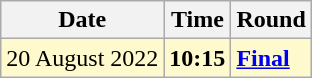<table class="wikitable">
<tr>
<th>Date</th>
<th>Time</th>
<th>Round</th>
</tr>
<tr style=background:lemonchiffon>
<td>20 August 2022</td>
<td><strong>10:15</strong></td>
<td><strong><a href='#'>Final</a></strong></td>
</tr>
</table>
